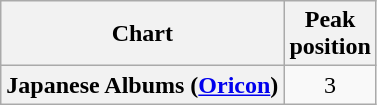<table class="wikitable plainrowheaders sortable" style="text-align:center;" border="1">
<tr>
<th scope="col">Chart</th>
<th scope="col">Peak<br>position</th>
</tr>
<tr>
<th scope="row">Japanese Albums (<a href='#'>Oricon</a>)</th>
<td>3</td>
</tr>
</table>
